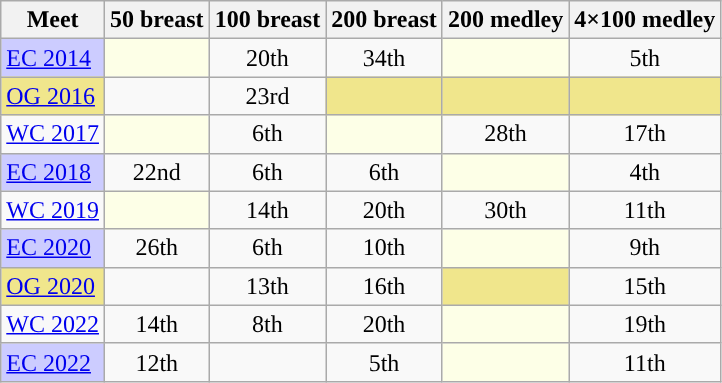<table class="sortable wikitable">
<tr>
<th>Meet</th>
<th class="unsortable">50 breast</th>
<th class="unsortable">100 breast</th>
<th class="unsortable">200 breast</th>
<th class="unsortable">200 medley</th>
<th class="unsortable">4×100 medley</th>
</tr>
<tr>
<td style="background:#ccccff"><a href='#'>EC 2014</a></td>
<td style="background:#fdffe7"></td>
<td align="center">20th</td>
<td align="center">34th</td>
<td style="background:#fdffe7"></td>
<td align="center">5th</td>
</tr>
<tr>
<td style="background:#f0e68c"><a href='#'>OG 2016</a></td>
<td></td>
<td align="center">23rd</td>
<td style="background:#f0e68c"></td>
<td style="background:#f0e68c"></td>
<td style="background:#f0e68c"></td>
</tr>
<tr>
<td><a href='#'>WC 2017</a></td>
<td style="background:#fdffe7"></td>
<td align="center">6th</td>
<td style="background:#fdffe7"></td>
<td align="center">28th</td>
<td align="center">17th</td>
</tr>
<tr>
<td style="background:#ccccff"><a href='#'>EC 2018</a></td>
<td align="center">22nd</td>
<td align="center">6th</td>
<td align="center">6th</td>
<td style="background:#fdffe7"></td>
<td align="center">4th</td>
</tr>
<tr>
<td><a href='#'>WC 2019</a></td>
<td style="background:#fdffe7"></td>
<td align="center">14th</td>
<td align="center">20th</td>
<td align="center">30th</td>
<td align="center">11th</td>
</tr>
<tr>
<td style="background:#ccccff"><a href='#'>EC 2020</a></td>
<td align="center">26th</td>
<td align="center">6th</td>
<td align="center">10th</td>
<td style="background:#fdffe7"></td>
<td align="center">9th</td>
</tr>
<tr>
<td style="background:#f0e68c"><a href='#'>OG 2020</a></td>
<td></td>
<td align="center">13th</td>
<td align="center">16th</td>
<td style="background:#f0e68c"></td>
<td align="center">15th</td>
</tr>
<tr>
<td><a href='#'>WC 2022</a></td>
<td align="center">14th</td>
<td align="center">8th</td>
<td align="center">20th</td>
<td style="background:#fdffe7"></td>
<td align="center">19th</td>
</tr>
<tr>
<td style="background:#ccccff"><a href='#'>EC 2022</a></td>
<td align="center">12th</td>
<td align="center"></td>
<td align="center">5th</td>
<td style="background:#fdffe7"></td>
<td align="center">11th</td>
</tr>
</table>
